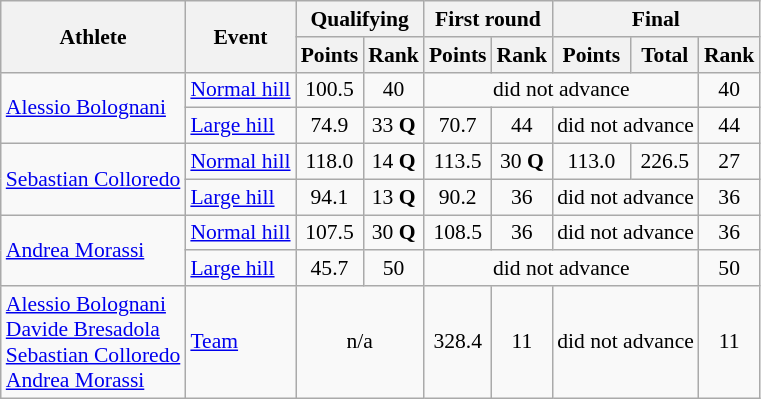<table class="wikitable" style="font-size:90%">
<tr>
<th rowspan="2">Athlete</th>
<th rowspan="2">Event</th>
<th colspan="2">Qualifying</th>
<th colspan="2">First round</th>
<th colspan="3">Final</th>
</tr>
<tr>
<th>Points</th>
<th>Rank</th>
<th>Points</th>
<th>Rank</th>
<th>Points</th>
<th>Total</th>
<th>Rank</th>
</tr>
<tr>
<td rowspan=2><a href='#'>Alessio Bolognani</a></td>
<td><a href='#'>Normal hill</a></td>
<td align="center">100.5</td>
<td align="center">40</td>
<td colspan=4 align="center">did not advance</td>
<td align="center">40</td>
</tr>
<tr>
<td><a href='#'>Large hill</a></td>
<td align="center">74.9</td>
<td align="center">33 <strong>Q</strong></td>
<td align="center">70.7</td>
<td align="center">44</td>
<td colspan=2 align="center">did not advance</td>
<td align="center">44</td>
</tr>
<tr>
<td rowspan=2><a href='#'>Sebastian Colloredo</a></td>
<td><a href='#'>Normal hill</a></td>
<td align="center">118.0</td>
<td align="center">14 <strong>Q</strong></td>
<td align="center">113.5</td>
<td align="center">30 <strong>Q</strong></td>
<td align="center">113.0</td>
<td align="center">226.5</td>
<td align="center">27</td>
</tr>
<tr>
<td><a href='#'>Large hill</a></td>
<td align="center">94.1</td>
<td align="center">13 <strong>Q</strong></td>
<td align="center">90.2</td>
<td align="center">36</td>
<td colspan=2 align="center">did not advance</td>
<td align="center">36</td>
</tr>
<tr>
<td rowspan=2><a href='#'>Andrea Morassi</a></td>
<td><a href='#'>Normal hill</a></td>
<td align="center">107.5</td>
<td align="center">30 <strong>Q</strong></td>
<td align="center">108.5</td>
<td align="center">36</td>
<td colspan=2 align="center">did not advance</td>
<td align="center">36</td>
</tr>
<tr>
<td><a href='#'>Large hill</a></td>
<td align="center">45.7</td>
<td align="center">50</td>
<td colspan=4 align="center">did not advance</td>
<td align="center">50</td>
</tr>
<tr>
<td><a href='#'>Alessio Bolognani</a><br><a href='#'>Davide Bresadola</a><br><a href='#'>Sebastian Colloredo</a><br><a href='#'>Andrea Morassi</a></td>
<td><a href='#'>Team</a></td>
<td colspan=2 align="center">n/a</td>
<td align="center">328.4</td>
<td align="center">11</td>
<td colspan=2 align="center">did not advance</td>
<td align="center">11</td>
</tr>
</table>
